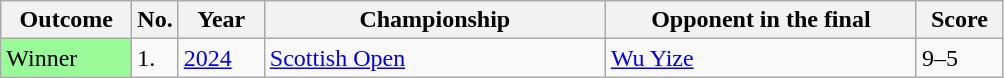<table class="wikitable sortable">
<tr>
<th scope="col" style="width:80px;">Outcome</th>
<th scope="col" style="width:20px;">No.</th>
<th scope="col" style="width:50px;">Year</th>
<th scope="col" style="width:220px;">Championship</th>
<th scope="col" style="width:200px;">Opponent in the final</th>
<th scope="col" style="width:50px;">Score</th>
</tr>
<tr>
<td style="background:#98FB98">Winner</td>
<td>1.</td>
<td><a href='#'>2024</a></td>
<td><a href='#'>Scottish Open</a></td>
<td> <a href='#'>Wu Yize</a></td>
<td>9–5</td>
</tr>
</table>
